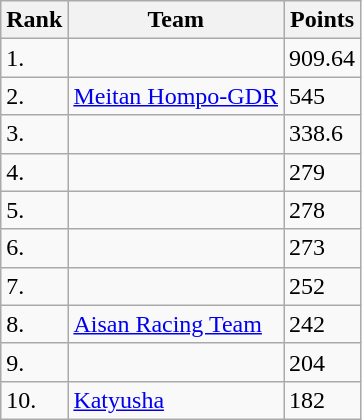<table class="wikitable sortable">
<tr>
<th>Rank</th>
<th>Team</th>
<th>Points</th>
</tr>
<tr>
<td>1.</td>
<td></td>
<td>909.64</td>
</tr>
<tr>
<td>2.</td>
<td><a href='#'>Meitan Hompo-GDR</a></td>
<td>545</td>
</tr>
<tr>
<td>3.</td>
<td></td>
<td>338.6</td>
</tr>
<tr>
<td>4.</td>
<td></td>
<td>279</td>
</tr>
<tr>
<td>5.</td>
<td></td>
<td>278</td>
</tr>
<tr>
<td>6.</td>
<td></td>
<td>273</td>
</tr>
<tr>
<td>7.</td>
<td></td>
<td>252</td>
</tr>
<tr>
<td>8.</td>
<td><a href='#'>Aisan Racing Team</a></td>
<td>242</td>
</tr>
<tr>
<td>9.</td>
<td></td>
<td>204</td>
</tr>
<tr>
<td>10.</td>
<td><a href='#'>Katyusha</a></td>
<td>182</td>
</tr>
</table>
